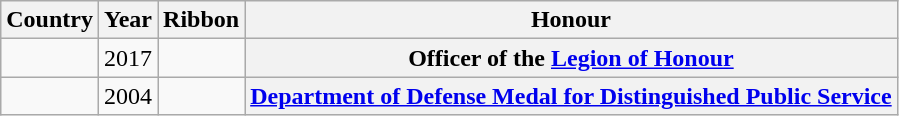<table class="wikitable plainrowheaders sortable">
<tr>
<th>Country</th>
<th>Year</th>
<th class=unsortable>Ribbon</th>
<th class=unsortable>Honour</th>
</tr>
<tr>
<td></td>
<td>2017</td>
<td></td>
<th scope="row">Officer of the <a href='#'>Legion of Honour</a></th>
</tr>
<tr>
<td></td>
<td>2004</td>
<td></td>
<th scope="row"><a href='#'>Department of Defense Medal for Distinguished Public Service</a></th>
</tr>
</table>
